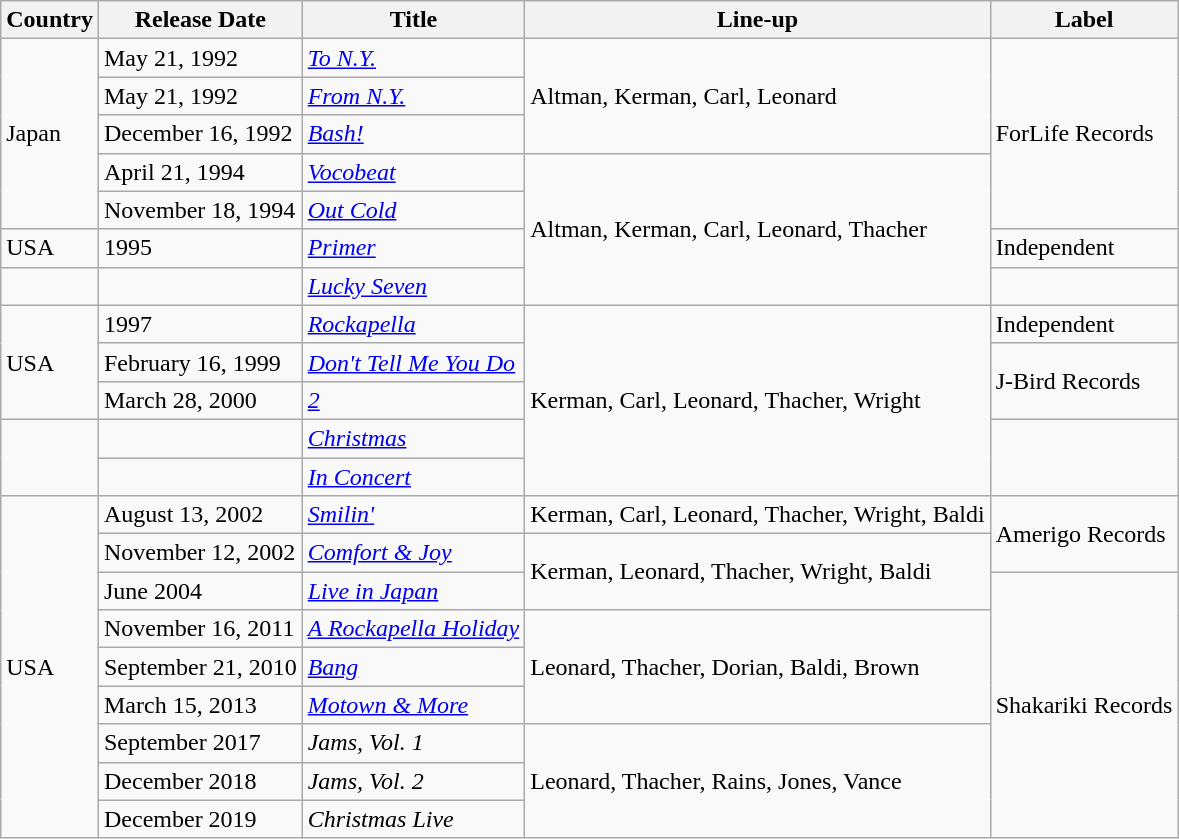<table class="wikitable">
<tr>
<th>Country</th>
<th>Release Date</th>
<th>Title</th>
<th>Line-up</th>
<th>Label</th>
</tr>
<tr>
<td rowspan="5">Japan</td>
<td>May 21, 1992</td>
<td><em><a href='#'>To N.Y.</a></em></td>
<td rowspan="3">Altman, Kerman, Carl, Leonard</td>
<td rowspan="5">ForLife Records</td>
</tr>
<tr>
<td>May 21, 1992</td>
<td><em><a href='#'>From N.Y.</a></em></td>
</tr>
<tr>
<td>December 16, 1992</td>
<td><em><a href='#'>Bash!</a></em></td>
</tr>
<tr>
<td>April 21, 1994</td>
<td><em><a href='#'>Vocobeat</a></em></td>
<td rowspan="4">Altman, Kerman, Carl, Leonard, Thacher</td>
</tr>
<tr>
<td>November 18, 1994</td>
<td><em><a href='#'>Out Cold</a></em></td>
</tr>
<tr>
<td>USA</td>
<td>1995</td>
<td><em><a href='#'>Primer</a></em></td>
<td>Independent</td>
</tr>
<tr>
<td></td>
<td></td>
<td><em><a href='#'>Lucky Seven</a></em></td>
<td></td>
</tr>
<tr>
<td rowspan="3">USA</td>
<td>1997</td>
<td><em><a href='#'>Rockapella</a></em></td>
<td rowspan="5">Kerman, Carl, Leonard, Thacher, Wright</td>
<td>Independent</td>
</tr>
<tr>
<td>February 16, 1999</td>
<td><em><a href='#'>Don't Tell Me You Do</a></em></td>
<td rowspan="2">J-Bird Records</td>
</tr>
<tr>
<td>March 28, 2000</td>
<td><em><a href='#'>2</a></em></td>
</tr>
<tr>
<td rowspan="2"></td>
<td></td>
<td><em><a href='#'>Christmas</a></em></td>
<td rowspan="2"></td>
</tr>
<tr>
<td></td>
<td><em><a href='#'>In Concert</a></em></td>
</tr>
<tr>
<td rowspan="9">USA</td>
<td>August 13, 2002</td>
<td><em><a href='#'>Smilin'</a></em></td>
<td>Kerman, Carl, Leonard, Thacher, Wright, Baldi</td>
<td rowspan="2">Amerigo Records</td>
</tr>
<tr>
<td>November 12, 2002</td>
<td><em><a href='#'>Comfort & Joy</a></em></td>
<td rowspan="2">Kerman, Leonard, Thacher, Wright, Baldi</td>
</tr>
<tr>
<td>June 2004</td>
<td><em><a href='#'>Live in Japan</a></em></td>
<td rowspan="7">Shakariki Records</td>
</tr>
<tr>
<td>November 16, 2011</td>
<td><em><a href='#'>A Rockapella Holiday</a></em></td>
<td rowspan="3">Leonard, Thacher, Dorian, Baldi, Brown</td>
</tr>
<tr>
<td>September 21, 2010</td>
<td><em><a href='#'>Bang</a></em></td>
</tr>
<tr>
<td>March 15, 2013</td>
<td><em><a href='#'>Motown & More</a></em></td>
</tr>
<tr>
<td>September 2017</td>
<td><em>Jams, Vol. 1</em></td>
<td rowspan="3">Leonard, Thacher, Rains, Jones, Vance</td>
</tr>
<tr>
<td>December 2018</td>
<td><em>Jams, Vol. 2</em></td>
</tr>
<tr>
<td>December 2019</td>
<td><em>Christmas Live</em></td>
</tr>
</table>
